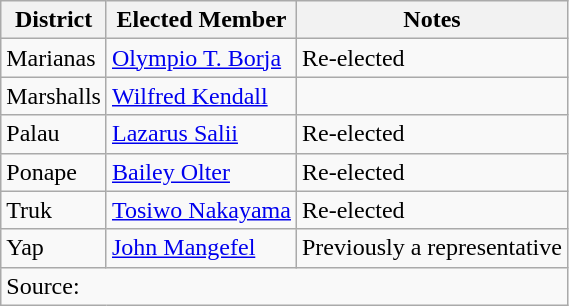<table class=wikitable>
<tr>
<th>District</th>
<th>Elected Member</th>
<th>Notes</th>
</tr>
<tr>
<td>Marianas</td>
<td><a href='#'>Olympio T. Borja</a></td>
<td>Re-elected</td>
</tr>
<tr>
<td>Marshalls</td>
<td><a href='#'>Wilfred Kendall</a></td>
<td></td>
</tr>
<tr>
<td>Palau</td>
<td><a href='#'>Lazarus Salii</a></td>
<td>Re-elected</td>
</tr>
<tr>
<td>Ponape</td>
<td><a href='#'>Bailey Olter</a></td>
<td>Re-elected</td>
</tr>
<tr>
<td>Truk</td>
<td><a href='#'>Tosiwo Nakayama</a></td>
<td>Re-elected</td>
</tr>
<tr>
<td>Yap</td>
<td><a href='#'>John Mangefel</a></td>
<td>Previously a representative</td>
</tr>
<tr>
<td colspan=3>Source: </td>
</tr>
</table>
